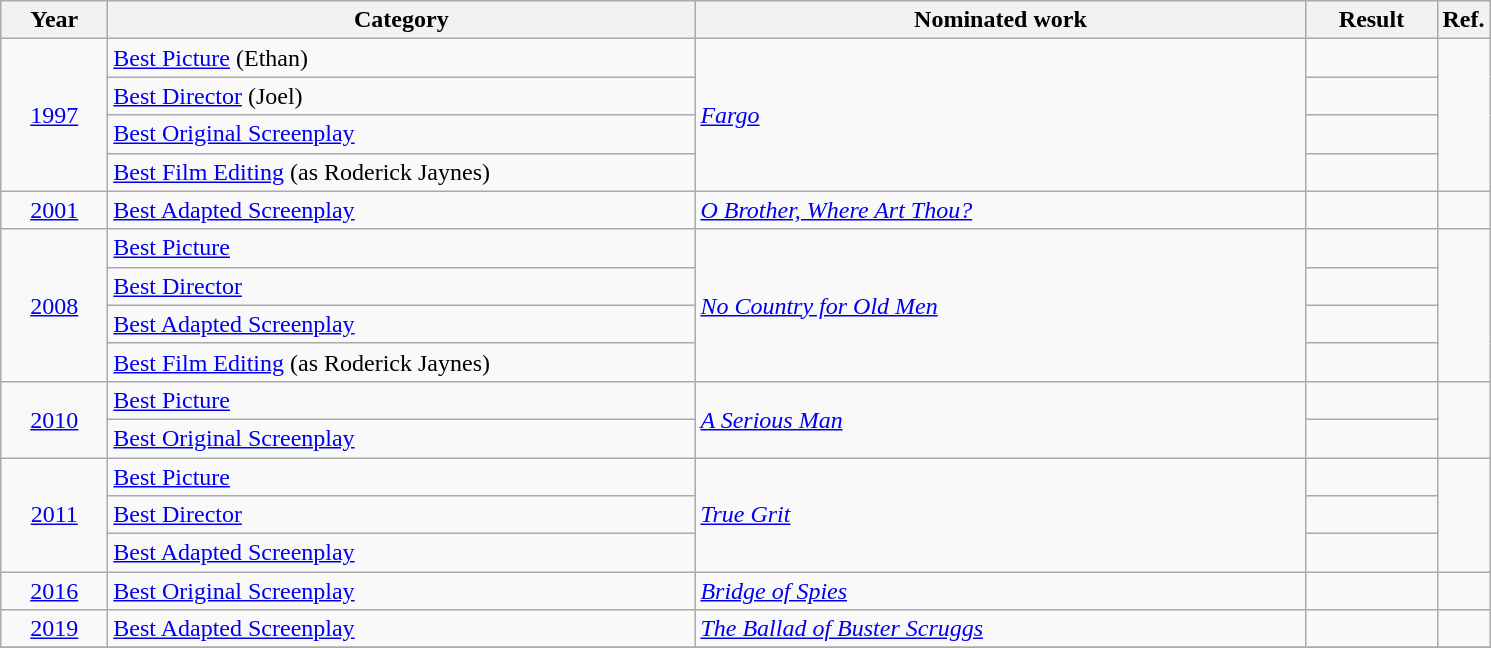<table class="wikitable sortable">
<tr>
<th scope="col" style="width:4em;">Year</th>
<th scope="col" style="width:24em;">Category</th>
<th scope="col" style="width:25em;">Nominated work</th>
<th scope="col" style="width:5em;">Result</th>
<th class=unsortable>Ref.</th>
</tr>
<tr>
<td style="text-align:center;", rowspan=4><a href='#'>1997</a></td>
<td><a href='#'>Best Picture</a> (Ethan)</td>
<td rowspan=4><em><a href='#'>Fargo</a></em></td>
<td></td>
<td style="text-align:center;", rowspan=4></td>
</tr>
<tr>
<td><a href='#'>Best Director</a> (Joel)</td>
<td></td>
</tr>
<tr>
<td><a href='#'>Best Original Screenplay</a></td>
<td></td>
</tr>
<tr>
<td><a href='#'>Best Film Editing</a> (as Roderick Jaynes)</td>
<td></td>
</tr>
<tr>
<td style="text-align:center;"><a href='#'>2001</a></td>
<td><a href='#'>Best Adapted Screenplay</a></td>
<td><em><a href='#'>O Brother, Where Art Thou?</a></em></td>
<td></td>
<td style="text-align:center;"></td>
</tr>
<tr>
<td style="text-align:center;", rowspan=4><a href='#'>2008</a></td>
<td><a href='#'>Best Picture</a></td>
<td rowspan=4><em><a href='#'>No Country for Old Men</a></em></td>
<td></td>
<td style="text-align:center;", rowspan=4></td>
</tr>
<tr>
<td><a href='#'>Best Director</a></td>
<td></td>
</tr>
<tr>
<td><a href='#'>Best Adapted Screenplay</a></td>
<td></td>
</tr>
<tr>
<td><a href='#'>Best Film Editing</a> (as Roderick Jaynes)</td>
<td></td>
</tr>
<tr>
<td style="text-align:center;", rowspan=2><a href='#'>2010</a></td>
<td><a href='#'>Best Picture</a></td>
<td rowspan=2><em><a href='#'>A Serious Man</a></em></td>
<td></td>
<td style="text-align:center;", rowspan=2></td>
</tr>
<tr>
<td><a href='#'>Best Original Screenplay</a></td>
<td></td>
</tr>
<tr>
<td style="text-align:center;", rowspan=3><a href='#'>2011</a></td>
<td><a href='#'>Best Picture</a></td>
<td rowspan=3><em><a href='#'>True Grit</a></em></td>
<td></td>
<td style="text-align:center;", rowspan=3></td>
</tr>
<tr>
<td><a href='#'>Best Director</a></td>
<td></td>
</tr>
<tr>
<td><a href='#'>Best Adapted Screenplay</a></td>
<td></td>
</tr>
<tr>
<td style="text-align:center;"><a href='#'>2016</a></td>
<td><a href='#'>Best Original Screenplay</a></td>
<td><em><a href='#'>Bridge of Spies</a></em></td>
<td></td>
<td style="text-align:center;"></td>
</tr>
<tr>
<td style="text-align:center;"><a href='#'>2019</a></td>
<td><a href='#'>Best Adapted Screenplay</a></td>
<td><em><a href='#'>The Ballad of Buster Scruggs</a></em></td>
<td></td>
<td style="text-align:center;"></td>
</tr>
<tr>
</tr>
</table>
